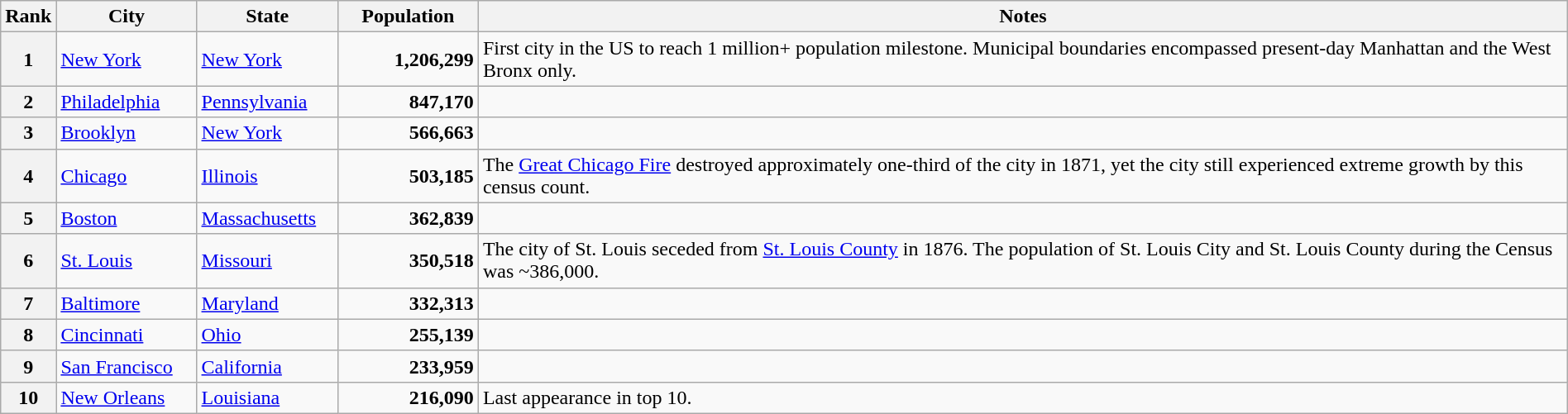<table class="wikitable plainrowheaders" style="width:100%">
<tr>
<th scope="col" style="width:3%;">Rank</th>
<th scope="col" style="width:9%;">City</th>
<th scope="col" style="width:9%;">State</th>
<th scope="col" style="width:9%;">Population</th>
<th scope="col" style="width:70%;">Notes</th>
</tr>
<tr>
<th scope="row">1</th>
<td><a href='#'>New York</a></td>
<td><a href='#'>New York</a></td>
<td align="right"><strong>1,206,299</strong></td>
<td>First city in the US to reach 1 million+ population milestone. Municipal boundaries encompassed present-day Manhattan and the West Bronx only.</td>
</tr>
<tr>
<th scope="row">2</th>
<td><a href='#'>Philadelphia</a></td>
<td><a href='#'>Pennsylvania</a></td>
<td align="right"><strong>847,170</strong></td>
<td></td>
</tr>
<tr>
<th scope="row">3</th>
<td><a href='#'>Brooklyn</a></td>
<td><a href='#'>New York</a></td>
<td align="right"><strong>566,663</strong></td>
<td></td>
</tr>
<tr>
<th scope="row">4</th>
<td><a href='#'>Chicago</a></td>
<td><a href='#'>Illinois</a></td>
<td align="right"><strong>503,185</strong></td>
<td>The <a href='#'>Great Chicago Fire</a> destroyed approximately one-third of the city in 1871, yet the city still experienced extreme growth by this census count.</td>
</tr>
<tr>
<th scope="row">5</th>
<td><a href='#'>Boston</a></td>
<td><a href='#'>Massachusetts</a></td>
<td align="right"><strong>362,839</strong></td>
<td></td>
</tr>
<tr>
<th scope="row">6</th>
<td><a href='#'>St. Louis</a></td>
<td><a href='#'>Missouri</a></td>
<td align="right"><strong>350,518</strong></td>
<td>The city of St. Louis seceded from <a href='#'>St. Louis County</a> in 1876. The population of St. Louis City and St. Louis County during the Census was ~386,000.</td>
</tr>
<tr>
<th scope="row">7</th>
<td><a href='#'>Baltimore</a></td>
<td><a href='#'>Maryland</a></td>
<td align="right"><strong>332,313</strong></td>
<td></td>
</tr>
<tr>
<th scope="row">8</th>
<td><a href='#'>Cincinnati</a></td>
<td><a href='#'>Ohio</a></td>
<td align="right"><strong>255,139</strong></td>
<td></td>
</tr>
<tr>
<th scope="row">9</th>
<td><a href='#'>San Francisco</a></td>
<td><a href='#'>California</a></td>
<td align="right"><strong>233,959</strong></td>
<td></td>
</tr>
<tr>
<th scope="row">10</th>
<td><a href='#'>New Orleans</a></td>
<td><a href='#'>Louisiana</a></td>
<td align="right"><strong>216,090</strong></td>
<td>Last appearance in top 10.</td>
</tr>
</table>
